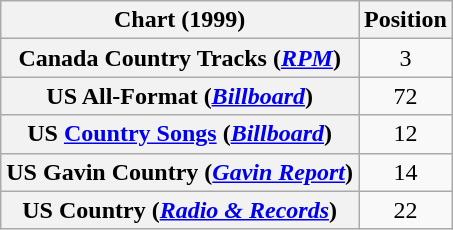<table class="wikitable sortable plainrowheaders" style="text-align:center">
<tr>
<th scope="col">Chart (1999)</th>
<th scope="col">Position</th>
</tr>
<tr>
<th scope="row">Canada Country Tracks (<em><a href='#'>RPM</a></em>)</th>
<td align="center">3</td>
</tr>
<tr>
<th scope="row">US All-Format (<em><a href='#'>Billboard</a></em>)</th>
<td>72</td>
</tr>
<tr>
<th scope="row">US <a href='#'>Country Songs</a> (<em><a href='#'>Billboard</a></em>)</th>
<td align="center">12</td>
</tr>
<tr>
<th scope="row">US Gavin Country (<em><a href='#'>Gavin Report</a></em>)</th>
<td>14</td>
</tr>
<tr>
<th scope="row">US Country (<em><a href='#'>Radio & Records</a></em>)</th>
<td>22</td>
</tr>
</table>
